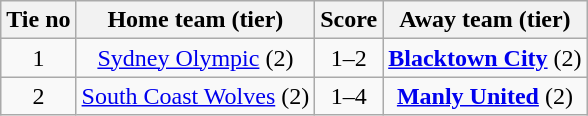<table class="wikitable" style="text-align:center">
<tr>
<th>Tie no</th>
<th>Home team (tier)</th>
<th>Score</th>
<th>Away team (tier)</th>
</tr>
<tr>
<td>1</td>
<td><a href='#'>Sydney Olympic</a> (2)</td>
<td>1–2</td>
<td><strong><a href='#'>Blacktown City</a></strong> (2)</td>
</tr>
<tr>
<td>2</td>
<td><a href='#'>South Coast Wolves</a> (2)</td>
<td>1–4</td>
<td><strong><a href='#'>Manly United</a></strong> (2)</td>
</tr>
</table>
